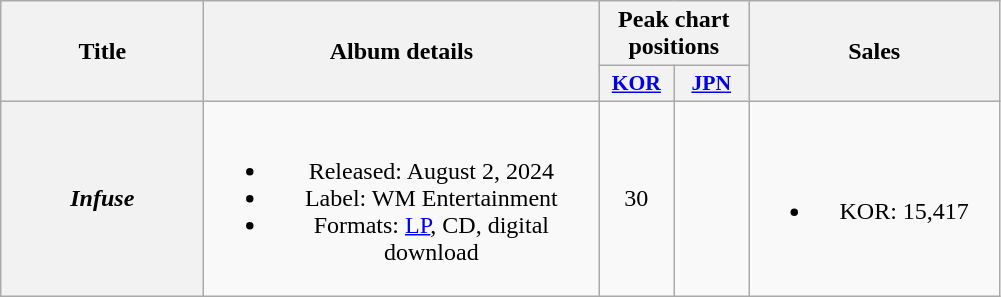<table class="wikitable plainrowheaders" style="text-align:center">
<tr>
<th rowspan="2" scope="col" style="width:8em">Title</th>
<th rowspan="2" scope="col" style="width:16em">Album details</th>
<th colspan="2" scope="col" style="width:4em">Peak chart positions</th>
<th rowspan="2" scope="col" style="width:10em">Sales</th>
</tr>
<tr>
<th scope="col" style="width:3em;font-size:90%"><a href='#'>KOR</a><br></th>
<th scope="col" style="width:3em;font-size:90%"><a href='#'>JPN</a><br></th>
</tr>
<tr>
<th scope="row"><em>Infuse</em></th>
<td><br><ul><li>Released: August 2, 2024</li><li>Label: WM Entertainment</li><li>Formats: <a href='#'>LP</a>, CD, digital download</li></ul></td>
<td>30</td>
<td></td>
<td><br><ul><li>KOR: 15,417</li></ul></td>
</tr>
</table>
